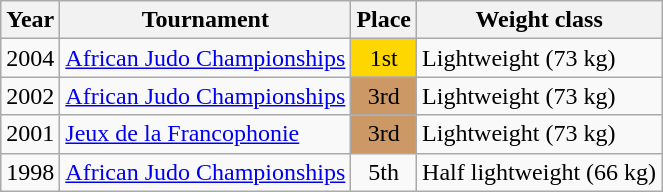<table class=wikitable>
<tr>
<th>Year</th>
<th>Tournament</th>
<th>Place</th>
<th>Weight class</th>
</tr>
<tr>
<td>2004</td>
<td><a href='#'>African Judo Championships</a></td>
<td bgcolor="gold" align="center">1st</td>
<td>Lightweight (73 kg)</td>
</tr>
<tr>
<td>2002</td>
<td><a href='#'>African Judo Championships</a></td>
<td bgcolor="cc9966" align="center">3rd</td>
<td>Lightweight (73 kg)</td>
</tr>
<tr>
<td>2001</td>
<td><a href='#'>Jeux de la Francophonie</a></td>
<td bgcolor="cc9966" align="center">3rd</td>
<td>Lightweight (73 kg)</td>
</tr>
<tr>
<td>1998</td>
<td><a href='#'>African Judo Championships</a></td>
<td align="center">5th</td>
<td>Half lightweight (66 kg)</td>
</tr>
</table>
